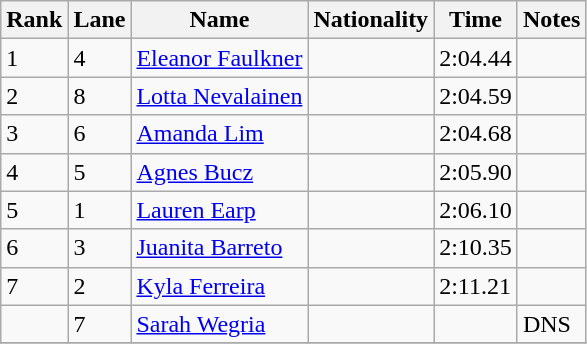<table class="wikitable">
<tr>
<th>Rank</th>
<th>Lane</th>
<th>Name</th>
<th>Nationality</th>
<th>Time</th>
<th>Notes</th>
</tr>
<tr>
<td>1</td>
<td>4</td>
<td><a href='#'>Eleanor Faulkner</a></td>
<td></td>
<td>2:04.44</td>
<td></td>
</tr>
<tr>
<td>2</td>
<td>8</td>
<td><a href='#'>Lotta Nevalainen</a></td>
<td></td>
<td>2:04.59</td>
<td></td>
</tr>
<tr>
<td>3</td>
<td>6</td>
<td><a href='#'>Amanda Lim</a></td>
<td></td>
<td>2:04.68</td>
<td></td>
</tr>
<tr>
<td>4</td>
<td>5</td>
<td><a href='#'>Agnes Bucz</a></td>
<td></td>
<td>2:05.90</td>
<td></td>
</tr>
<tr>
<td>5</td>
<td>1</td>
<td><a href='#'>Lauren Earp</a></td>
<td></td>
<td>2:06.10</td>
<td></td>
</tr>
<tr>
<td>6</td>
<td>3</td>
<td><a href='#'>Juanita Barreto</a></td>
<td></td>
<td>2:10.35</td>
<td></td>
</tr>
<tr>
<td>7</td>
<td>2</td>
<td><a href='#'>Kyla Ferreira</a></td>
<td></td>
<td>2:11.21</td>
<td></td>
</tr>
<tr>
<td></td>
<td>7</td>
<td><a href='#'>Sarah Wegria</a></td>
<td></td>
<td></td>
<td>DNS</td>
</tr>
<tr>
</tr>
</table>
